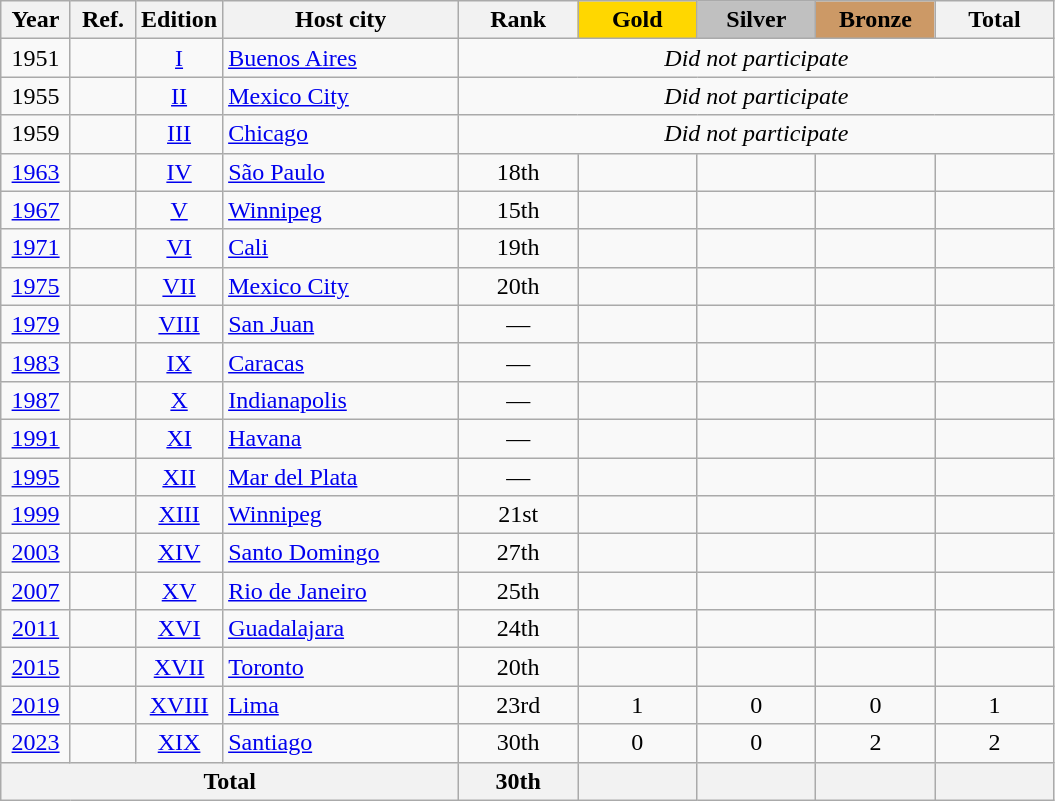<table class="wikitable sortable" style="text-align:center;">
<tr>
<th scope="col"> Year </th>
<th scope="col" class="unsortable"> Ref. </th>
<th scope="col">Edition</th>
<th scope="col" style="width:150px;">Host city</th>
<th scope="col" style="width:4.5em;"> Rank </th>
<th scope="col" style="width:4.5em; background:gold">Gold</th>
<th scope="col" style="width:4.5em; background:silver">Silver</th>
<th scope="col" style="width:4.5em; background:#cc9966">Bronze</th>
<th scope="col" style="width:4.5em;">Total</th>
</tr>
<tr class="sortbottom">
<td><span>1951</span></td>
<td></td>
<td><a href='#'>I</a></td>
<td align=left> <a href='#'>Buenos Aires</a></td>
<td colspan="5"><span><em>Did not participate</em></span></td>
</tr>
<tr class="sortbottom">
<td><span>1955</span></td>
<td></td>
<td><a href='#'>II</a></td>
<td align=left> <a href='#'>Mexico City</a></td>
<td colspan="5"><span><em>Did not participate</em></span></td>
</tr>
<tr class="sortbottom">
<td><span>1959</span></td>
<td></td>
<td><a href='#'>III</a></td>
<td align=left> <a href='#'>Chicago</a></td>
<td colspan="5"><span><em>Did not participate</em></span></td>
</tr>
<tr>
<td><a href='#'>1963</a></td>
<td></td>
<td><a href='#'>IV</a></td>
<td align=left> <a href='#'>São Paulo</a></td>
<td>18th</td>
<td></td>
<td></td>
<td></td>
<td></td>
</tr>
<tr>
<td><a href='#'>1967</a></td>
<td></td>
<td><a href='#'>V</a></td>
<td align=left> <a href='#'>Winnipeg</a></td>
<td>15th</td>
<td></td>
<td></td>
<td></td>
<td></td>
</tr>
<tr>
<td><a href='#'>1971</a></td>
<td></td>
<td><a href='#'>VI</a></td>
<td align=left> <a href='#'>Cali</a></td>
<td>19th</td>
<td></td>
<td></td>
<td></td>
<td></td>
</tr>
<tr>
<td><a href='#'>1975</a></td>
<td></td>
<td><a href='#'>VII</a></td>
<td align=left> <a href='#'>Mexico City</a></td>
<td>20th</td>
<td></td>
<td></td>
<td></td>
<td></td>
</tr>
<tr>
<td><a href='#'>1979</a></td>
<td></td>
<td><a href='#'>VIII</a></td>
<td align=left> <a href='#'>San Juan</a></td>
<td>—</td>
<td></td>
<td></td>
<td></td>
<td></td>
</tr>
<tr>
<td><a href='#'>1983</a></td>
<td></td>
<td><a href='#'>IX</a></td>
<td align=left> <a href='#'>Caracas</a></td>
<td>—</td>
<td></td>
<td></td>
<td></td>
<td></td>
</tr>
<tr>
<td><a href='#'>1987</a></td>
<td></td>
<td><a href='#'>X</a></td>
<td align=left> <a href='#'>Indianapolis</a></td>
<td>—</td>
<td></td>
<td></td>
<td></td>
<td></td>
</tr>
<tr>
<td><a href='#'>1991</a></td>
<td></td>
<td><a href='#'>XI</a></td>
<td align=left> <a href='#'>Havana</a></td>
<td>—</td>
<td></td>
<td></td>
<td></td>
<td></td>
</tr>
<tr>
<td><a href='#'>1995</a></td>
<td></td>
<td><a href='#'>XII</a></td>
<td align=left> <a href='#'>Mar del Plata</a></td>
<td>—</td>
<td></td>
<td></td>
<td></td>
<td></td>
</tr>
<tr>
<td><a href='#'>1999</a></td>
<td></td>
<td><a href='#'>XIII</a></td>
<td align=left> <a href='#'>Winnipeg</a></td>
<td>21st</td>
<td></td>
<td></td>
<td></td>
<td></td>
</tr>
<tr>
<td><a href='#'>2003</a></td>
<td></td>
<td><a href='#'>XIV</a></td>
<td align=left> <a href='#'>Santo Domingo</a></td>
<td>27th</td>
<td></td>
<td></td>
<td></td>
<td></td>
</tr>
<tr>
<td><a href='#'>2007</a></td>
<td></td>
<td><a href='#'>XV</a></td>
<td align=left> <a href='#'>Rio de Janeiro</a></td>
<td>25th</td>
<td></td>
<td></td>
<td></td>
<td></td>
</tr>
<tr>
<td><a href='#'>2011</a></td>
<td></td>
<td><a href='#'>XVI</a></td>
<td align=left> <a href='#'>Guadalajara</a></td>
<td>24th</td>
<td></td>
<td></td>
<td></td>
<td></td>
</tr>
<tr>
<td><a href='#'>2015</a></td>
<td></td>
<td><a href='#'>XVII</a></td>
<td align=left> <a href='#'>Toronto</a></td>
<td>20th</td>
<td></td>
<td></td>
<td></td>
<td></td>
</tr>
<tr>
<td><a href='#'>2019</a></td>
<td></td>
<td><a href='#'>XVIII</a></td>
<td align=left> <a href='#'>Lima</a></td>
<td>23rd</td>
<td>1</td>
<td>0</td>
<td>0</td>
<td>1</td>
</tr>
<tr>
<td><a href='#'>2023</a></td>
<td></td>
<td><a href='#'>XIX</a></td>
<td align=left> <a href='#'>Santiago</a></td>
<td>30th</td>
<td>0</td>
<td>0</td>
<td>2</td>
<td>2</td>
</tr>
<tr class="sortbottom">
<th colspan="4">Total</th>
<th>30th</th>
<th></th>
<th></th>
<th></th>
<th></th>
</tr>
</table>
